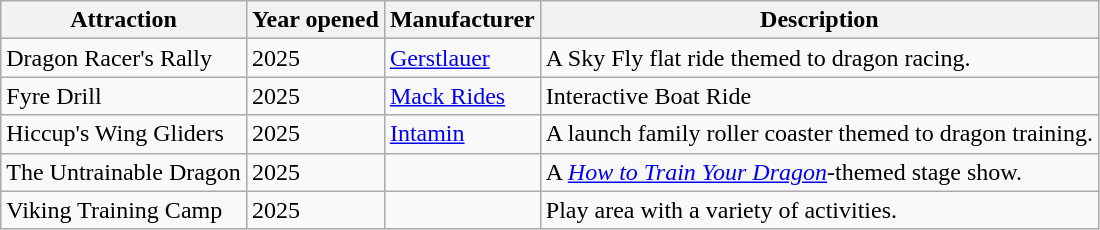<table class="wikitable">
<tr>
<th>Attraction</th>
<th>Year opened</th>
<th>Manufacturer</th>
<th>Description</th>
</tr>
<tr>
<td>Dragon Racer's Rally</td>
<td>2025</td>
<td><a href='#'>Gerstlauer</a></td>
<td>A Sky Fly flat ride themed to dragon racing.</td>
</tr>
<tr>
<td>Fyre Drill</td>
<td>2025</td>
<td><a href='#'>Mack Rides</a></td>
<td>Interactive Boat Ride</td>
</tr>
<tr>
<td>Hiccup's Wing Gliders</td>
<td>2025</td>
<td><a href='#'>Intamin</a></td>
<td>A launch family roller coaster themed to dragon training.</td>
</tr>
<tr>
<td>The Untrainable Dragon</td>
<td>2025</td>
<td></td>
<td>A <em><a href='#'>How to Train Your Dragon</a></em>-themed stage show.</td>
</tr>
<tr>
<td>Viking Training Camp</td>
<td>2025</td>
<td></td>
<td>Play area with a variety of activities.</td>
</tr>
</table>
